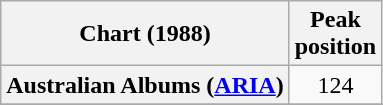<table class="wikitable plainrowheaders">
<tr>
<th>Chart (1988)</th>
<th>Peak<br>position</th>
</tr>
<tr>
<th scope="row">Australian Albums (<a href='#'>ARIA</a>)</th>
<td style="text-align:center;">124</td>
</tr>
<tr>
</tr>
<tr>
</tr>
</table>
